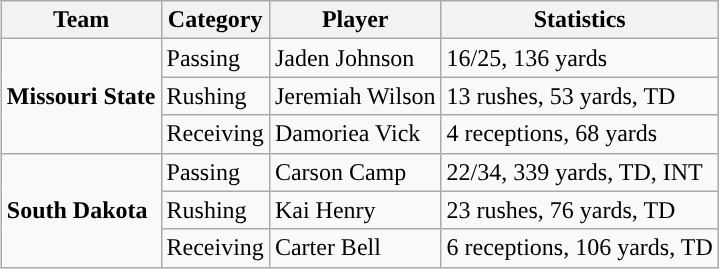<table class="wikitable" style="float: right;">
<tr>
<th>Team</th>
<th>Category</th>
<th>Player</th>
<th>Statistics</th>
</tr>
<tr>
<td rowspan=3><strong>Missouri State</strong></td>
<td>Passing</td>
<td>Jaden Johnson</td>
<td>16/25, 136 yards</td>
</tr>
<tr>
<td>Rushing</td>
<td>Jeremiah Wilson</td>
<td>13 rushes, 53 yards, TD</td>
</tr>
<tr>
<td>Receiving</td>
<td>Damoriea Vick</td>
<td>4 receptions, 68 yards</td>
</tr>
<tr>
<td rowspan=3><strong>South Dakota</strong></td>
<td>Passing</td>
<td>Carson Camp</td>
<td>22/34, 339 yards, TD, INT</td>
</tr>
<tr>
<td>Rushing</td>
<td>Kai Henry</td>
<td>23 rushes, 76 yards, TD</td>
</tr>
<tr>
<td>Receiving</td>
<td>Carter Bell</td>
<td>6 receptions, 106 yards, TD</td>
</tr>
</table>
